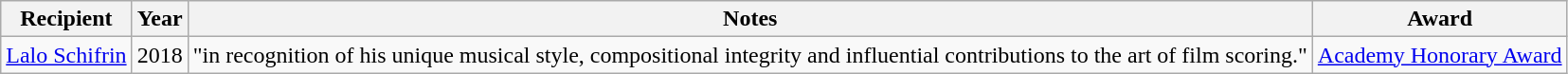<table class="wikitable">
<tr>
<th>Recipient</th>
<th>Year</th>
<th>Notes</th>
<th>Award</th>
</tr>
<tr>
<td><a href='#'>Lalo Schifrin</a></td>
<td>2018</td>
<td>"in recognition of his unique musical style, compositional integrity and influential contributions to the art of film scoring."</td>
<td><a href='#'>Academy Honorary Award</a></td>
</tr>
</table>
